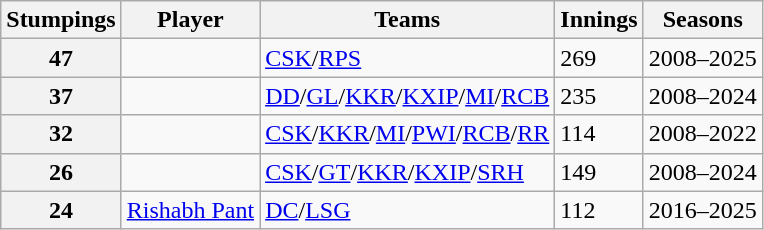<table class="wikitable">
<tr>
<th>Stumpings</th>
<th>Player</th>
<th>Teams</th>
<th>Innings</th>
<th>Seasons</th>
</tr>
<tr>
<th>47</th>
<td></td>
<td><a href='#'>CSK</a>/<a href='#'>RPS</a></td>
<td>269</td>
<td>2008–2025</td>
</tr>
<tr>
<th>37</th>
<td></td>
<td><a href='#'>DD</a>/<a href='#'>GL</a>/<a href='#'>KKR</a>/<a href='#'>KXIP</a>/<a href='#'>MI</a>/<a href='#'>RCB</a></td>
<td>235</td>
<td>2008–2024</td>
</tr>
<tr>
<th>32</th>
<td></td>
<td><a href='#'>CSK</a>/<a href='#'>KKR</a>/<a href='#'>MI</a>/<a href='#'>PWI</a>/<a href='#'>RCB</a>/<a href='#'>RR</a></td>
<td>114</td>
<td>2008–2022</td>
</tr>
<tr>
<th>26</th>
<td></td>
<td><a href='#'>CSK</a>/<a href='#'>GT</a>/<a href='#'>KKR</a>/<a href='#'>KXIP</a>/<a href='#'>SRH</a></td>
<td>149</td>
<td>2008–2024</td>
</tr>
<tr>
<th>24</th>
<td><a href='#'>Rishabh Pant</a></td>
<td><a href='#'>DC</a>/<a href='#'>LSG</a></td>
<td>112</td>
<td>2016–2025</td>
</tr>
</table>
